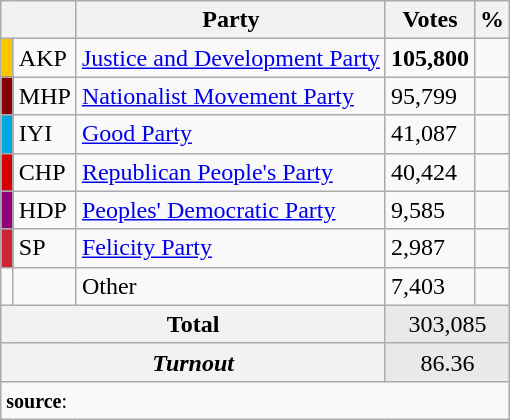<table class="wikitable">
<tr>
<th colspan="2" align="center"></th>
<th align="center">Party</th>
<th align="center">Votes</th>
<th align="center">%</th>
</tr>
<tr align="left">
<td bgcolor="#FDC400" width="1"></td>
<td>AKP</td>
<td><a href='#'>Justice and Development Party</a></td>
<td><strong>105,800</strong></td>
<td><strong></strong></td>
</tr>
<tr align="left">
<td bgcolor="#870000" width="1"></td>
<td>MHP</td>
<td><a href='#'>Nationalist Movement Party</a></td>
<td>95,799</td>
<td></td>
</tr>
<tr align="left">
<td bgcolor="#01A7E1" width="1"></td>
<td>IYI</td>
<td><a href='#'>Good Party</a></td>
<td>41,087</td>
<td></td>
</tr>
<tr align="left">
<td bgcolor="#d50000" width="1"></td>
<td>CHP</td>
<td><a href='#'>Republican People's Party</a></td>
<td>40,424</td>
<td></td>
</tr>
<tr align="left">
<td bgcolor="#91007B" width="1"></td>
<td>HDP</td>
<td><a href='#'>Peoples' Democratic Party</a></td>
<td>9,585</td>
<td></td>
</tr>
<tr align="left">
<td bgcolor="#D02433" width="1"></td>
<td>SP</td>
<td><a href='#'>Felicity Party</a></td>
<td>2,987</td>
<td></td>
</tr>
<tr align="left">
<td bgcolor="" width="1"></td>
<td></td>
<td>Other</td>
<td>7,403</td>
<td></td>
</tr>
<tr align="left" style="background-color:#E9E9E9">
<th colspan="3" align="center"><strong>Total</strong></th>
<td colspan="5" align="center">303,085</td>
</tr>
<tr align="left" style="background-color:#E9E9E9">
<th colspan="3" align="center"><em>Turnout</em></th>
<td colspan="5" align="center">86.36</td>
</tr>
<tr>
<td colspan="9" align="left"><small><strong>source</strong>: </small></td>
</tr>
</table>
